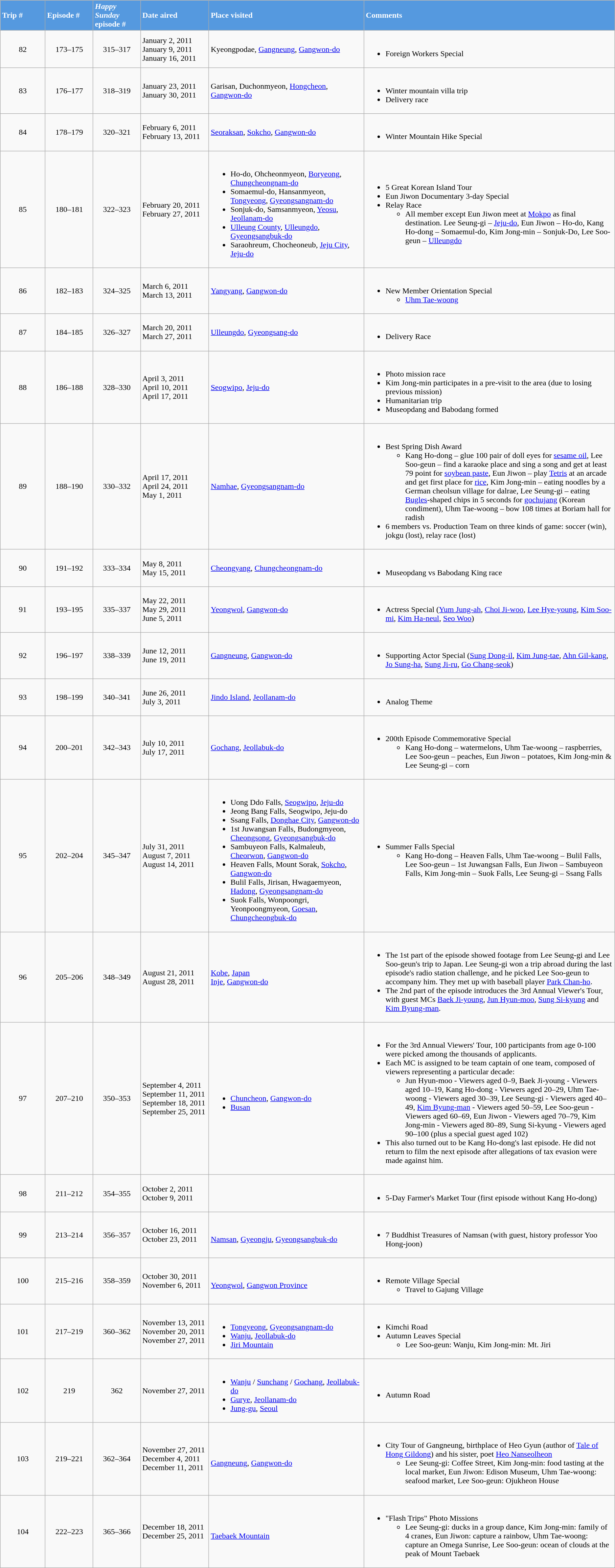<table class="wikitable">
<tr>
<th style="text-align:left; background:#5599df; color:#fff; width:100px;">Trip #</th>
<th style="text-align:left; background:#5599df; color:#fff; width:100px;">Episode #</th>
<th style="text-align:left; background:#5599df; color:#fff; width:100px;"><em>Happy Sunday</em> episode #</th>
<th style="text-align:left; background:#5599df; color:#fff; width:150px;">Date aired</th>
<th style="text-align:left; background:#5599df; color:#fff; width:350px;">Place visited</th>
<th style="text-align:left; background:#5599df; color:#fff; width:600px;">Comments</th>
</tr>
<tr>
<td style="text-align:center;">82</td>
<td style="text-align:center;">173–175</td>
<td style="text-align:center;">315–317</td>
<td align="left">January 2, 2011<br>January 9, 2011<br>January 16, 2011</td>
<td align="left">Kyeongpodae, <a href='#'>Gangneung</a>, <a href='#'>Gangwon-do</a></td>
<td align="left"><br><ul><li>Foreign Workers Special</li></ul></td>
</tr>
<tr>
<td style="text-align:center;">83</td>
<td style="text-align:center;">176–177</td>
<td style="text-align:center;">318–319</td>
<td align="left">January 23, 2011<br>January 30, 2011</td>
<td align="left">Garisan, Duchonmyeon, <a href='#'>Hongcheon</a>, <a href='#'>Gangwon-do</a></td>
<td align="left"><br><ul><li>Winter mountain villa trip</li><li>Delivery race</li></ul></td>
</tr>
<tr>
<td style="text-align:center;">84</td>
<td style="text-align:center;">178–179</td>
<td style="text-align:center;">320–321</td>
<td align="left">February 6, 2011<br>February 13, 2011</td>
<td align="left"><a href='#'>Seoraksan</a>, <a href='#'>Sokcho</a>, <a href='#'>Gangwon-do</a></td>
<td align="left"><br><ul><li>Winter Mountain Hike Special</li></ul></td>
</tr>
<tr>
<td style="text-align:center;">85</td>
<td style="text-align:center;">180–181</td>
<td style="text-align:center;">322–323</td>
<td align="left">February 20, 2011<br>February 27, 2011</td>
<td align="left"><br><ul><li>Ho-do, Ohcheonmyeon, <a href='#'>Boryeong</a>, <a href='#'>Chungcheongnam-do</a></li><li>Somaemul-do, Hansanmyeon, <a href='#'>Tongyeong</a>, <a href='#'>Gyeongsangnam-do</a></li><li>Sonjuk-do, Samsanmyeon, <a href='#'>Yeosu</a>, <a href='#'>Jeollanam-do</a></li><li><a href='#'>Ulleung County</a>, <a href='#'>Ulleungdo</a>, <a href='#'>Gyeongsangbuk-do</a></li><li>Saraohreum, Chocheoneub, <a href='#'>Jeju City</a>, <a href='#'>Jeju-do</a></li></ul></td>
<td align="left"><br><ul><li>5 Great Korean Island Tour</li><li>Eun Jiwon Documentary 3-day Special</li><li>Relay Race<ul><li>All member except Eun Jiwon meet at <a href='#'>Mokpo</a> as final destination. Lee Seung-gi – <a href='#'>Jeju-do</a>, Eun Jiwon – Ho-do, Kang Ho-dong – Somaemul-do, Kim Jong-min – Sonjuk-Do, Lee Soo-geun – <a href='#'>Ulleungdo</a></li></ul></li></ul></td>
</tr>
<tr>
<td style="text-align:center;">86</td>
<td style="text-align:center;">182–183</td>
<td style="text-align:center;">324–325</td>
<td align="left">March 6, 2011<br> March 13, 2011</td>
<td align="left"><a href='#'>Yangyang</a>, <a href='#'>Gangwon-do</a></td>
<td align="left"><br><ul><li>New Member Orientation Special<ul><li><a href='#'>Uhm Tae-woong</a></li></ul></li></ul></td>
</tr>
<tr>
<td style="text-align:center;">87</td>
<td style="text-align:center;">184–185</td>
<td style="text-align:center;">326–327</td>
<td align="left">March 20, 2011<br> March 27, 2011</td>
<td align="left"><a href='#'>Ulleungdo</a>, <a href='#'>Gyeongsang-do</a></td>
<td align="left"><br><ul><li>Delivery Race</li></ul></td>
</tr>
<tr>
<td style="text-align:center;">88</td>
<td style="text-align:center;">186–188</td>
<td style="text-align:center;">328–330</td>
<td align="left">April 3, 2011<br> April 10, 2011<br> April 17, 2011</td>
<td align="left"><a href='#'>Seogwipo</a>, <a href='#'>Jeju-do</a></td>
<td align="left"><br><ul><li>Photo mission race</li><li>Kim Jong-min participates in a pre-visit to the area (due to losing previous mission)</li><li>Humanitarian trip</li><li>Museopdang and Babodang formed</li></ul></td>
</tr>
<tr>
<td style="text-align:center;">89</td>
<td style="text-align:center;">188–190</td>
<td style="text-align:center;">330–332</td>
<td align="left">April 17, 2011<br> April 24, 2011<br> May 1, 2011</td>
<td align="left"><a href='#'>Namhae</a>, <a href='#'>Gyeongsangnam-do</a></td>
<td align="left"><br><ul><li>Best Spring Dish Award<ul><li>Kang Ho-dong – glue 100 pair of doll eyes for <a href='#'>sesame oil</a>, Lee Soo-geun – find a karaoke place and sing a song and get at least 79 point for <a href='#'>soybean paste</a>, Eun Jiwon – play <a href='#'>Tetris</a> at an arcade and get first place for <a href='#'>rice</a>, Kim Jong-min – eating noodles by a German cheolsun village for dalrae, Lee Seung-gi – eating <a href='#'>Bugles</a>-shaped chips in 5 seconds for <a href='#'>gochujang</a> (Korean condiment), Uhm Tae-woong – bow 108 times at Boriam hall for radish</li></ul></li><li>6 members vs. Production Team on three kinds of game: soccer (win), jokgu (lost), relay race (lost)</li></ul></td>
</tr>
<tr>
<td style="text-align:center;">90</td>
<td style="text-align:center;">191–192</td>
<td style="text-align:center;">333–334</td>
<td align="left">May 8, 2011<br> May 15, 2011</td>
<td align="left"><a href='#'>Cheongyang</a>, <a href='#'>Chungcheongnam-do</a></td>
<td align="left"><br><ul><li>Museopdang vs Babodang King race</li></ul></td>
</tr>
<tr>
<td style="text-align:center;">91</td>
<td style="text-align:center;">193–195</td>
<td style="text-align:center;">335–337</td>
<td align="left">May 22, 2011<br> May 29, 2011<br>June 5, 2011</td>
<td align="left"><a href='#'>Yeongwol</a>, <a href='#'>Gangwon-do</a></td>
<td align="left"><br><ul><li>Actress Special (<a href='#'>Yum Jung-ah</a>, <a href='#'>Choi Ji-woo</a>, <a href='#'>Lee Hye-young</a>, <a href='#'>Kim Soo-mi</a>, <a href='#'>Kim Ha-neul</a>, <a href='#'>Seo Woo</a>)</li></ul></td>
</tr>
<tr>
<td style="text-align:center;">92</td>
<td style="text-align:center;">196–197</td>
<td style="text-align:center;">338–339</td>
<td align="left">June 12, 2011<br>June 19, 2011</td>
<td align="left"><a href='#'>Gangneung</a>, <a href='#'>Gangwon-do</a></td>
<td align="left"><br><ul><li>Supporting Actor Special (<a href='#'>Sung Dong-il</a>, <a href='#'>Kim Jung-tae</a>, <a href='#'>Ahn Gil-kang</a>, <a href='#'>Jo Sung-ha</a>, <a href='#'>Sung Ji-ru</a>, <a href='#'>Go Chang-seok</a>)</li></ul></td>
</tr>
<tr>
<td style="text-align:center;">93</td>
<td style="text-align:center;">198–199</td>
<td style="text-align:center;">340–341</td>
<td align="left">June 26, 2011<br>July 3, 2011</td>
<td align="left"><a href='#'>Jindo Island</a>, <a href='#'>Jeollanam-do</a></td>
<td align="left"><br><ul><li>Analog Theme</li></ul></td>
</tr>
<tr>
<td style="text-align:center;">94</td>
<td style="text-align:center;">200–201</td>
<td style="text-align:center;">342–343</td>
<td align="left">July 10, 2011<br>July 17, 2011</td>
<td align="left"><a href='#'>Gochang</a>, <a href='#'>Jeollabuk-do</a></td>
<td align="left"><br><ul><li>200th Episode Commemorative Special<ul><li>Kang Ho-dong – watermelons, Uhm Tae-woong – raspberries, Lee Soo-geun – peaches, Eun Jiwon – potatoes, Kim Jong-min & Lee Seung-gi – corn</li></ul></li></ul></td>
</tr>
<tr>
<td style="text-align:center;">95</td>
<td style="text-align:center;">202–204</td>
<td style="text-align:center;">345–347</td>
<td align="left">July 31, 2011<br>August 7, 2011<br>August 14, 2011</td>
<td align="left"><br><ul><li>Uong Ddo Falls, <a href='#'>Seogwipo</a>, <a href='#'>Jeju-do</a></li><li>Jeong Bang Falls, Seogwipo, Jeju-do</li><li>Ssang Falls, <a href='#'>Donghae City</a>, <a href='#'>Gangwon-do</a></li><li>1st Juwangsan Falls, Budongmyeon, <a href='#'>Cheongsong</a>, <a href='#'>Gyeongsangbuk-do</a></li><li>Sambuyeon Falls, Kalmaleub, <a href='#'>Cheorwon</a>, <a href='#'>Gangwon-do</a></li><li>Heaven Falls, Mount Sorak, <a href='#'>Sokcho</a>, <a href='#'>Gangwon-do</a></li><li>Bulil Falls, Jirisan, Hwagaemyeon, <a href='#'>Hadong</a>, <a href='#'>Gyeongsangnam-do</a></li><li>Suok Falls, Wonpoongri, Yeonpoongmyeon, <a href='#'>Goesan</a>, <a href='#'>Chungcheongbuk-do</a></li></ul></td>
<td align="left"><br><ul><li>Summer Falls Special<ul><li>Kang Ho-dong – Heaven Falls, Uhm Tae-woong – Bulil Falls, Lee Soo-geun – 1st Juwangsan Falls, Eun Jiwon – Sambuyeon Falls, Kim Jong-min – Suok Falls, Lee Seung-gi – Ssang Falls</li></ul></li></ul></td>
</tr>
<tr>
<td style="text-align:center;">96</td>
<td style="text-align:center;">205–206</td>
<td style="text-align:center;">348–349</td>
<td align="left">August 21, 2011<br>August 28, 2011</td>
<td align="left"><a href='#'>Kobe</a>, <a href='#'>Japan</a><br><a href='#'>Inje</a>, <a href='#'>Gangwon-do</a></td>
<td align="left"><br><ul><li>The 1st part of the episode showed footage from Lee Seung-gi and Lee Soo-geun's trip to Japan. Lee Seung-gi won a trip abroad during the last episode's radio station challenge, and he picked Lee Soo-geun to accompany him. They met up with baseball player <a href='#'>Park Chan-ho</a>.</li><li>The 2nd part of the episode introduces the 3rd Annual Viewer's Tour, with guest MCs <a href='#'>Baek Ji-young</a>, <a href='#'>Jun Hyun-moo</a>, <a href='#'>Sung Si-kyung</a> and <a href='#'>Kim Byung-man</a>.</li></ul></td>
</tr>
<tr>
<td style="text-align:center;">97</td>
<td style="text-align:center;">207–210</td>
<td style="text-align:center;">350–353</td>
<td align="left">September 4, 2011<br>September 11, 2011<br>September 18, 2011<br>September 25, 2011</td>
<td align="left"><br><ul><li><a href='#'>Chuncheon</a>, <a href='#'>Gangwon-do</a></li><li><a href='#'>Busan</a></li></ul></td>
<td align="left"><br><ul><li>For the 3rd Annual Viewers' Tour, 100 participants from age 0-100 were picked among the thousands of applicants.</li><li>Each MC is assigned to be team captain of one team, composed of viewers representing a particular decade:<ul><li>Jun Hyun-moo - Viewers aged 0–9, Baek Ji-young - Viewers aged 10–19, Kang Ho-dong - Viewers aged 20–29, Uhm Tae-woong - Viewers aged 30–39, Lee Seung-gi - Viewers aged 40–49, <a href='#'>Kim Byung-man</a> - Viewers aged 50–59, Lee Soo-geun - Viewers aged 60–69, Eun Jiwon - Viewers aged 70–79, Kim Jong-min - Viewers aged 80–89, Sung Si-kyung - Viewers aged 90–100 (plus a special guest aged 102)</li></ul></li><li>This also turned out to be Kang Ho-dong's last episode. He did not return to film the next episode after allegations of tax evasion were made against him.</li></ul></td>
</tr>
<tr>
<td style="text-align:center;">98</td>
<td style="text-align:center;">211–212</td>
<td style="text-align:center;">354–355</td>
<td align="left">October 2, 2011<br>October 9, 2011</td>
<td align="left"></td>
<td align="left"><br><ul><li>5-Day Farmer's Market Tour (first episode without Kang Ho-dong)</li></ul></td>
</tr>
<tr>
<td style="text-align:center;">99</td>
<td style="text-align:center;">213–214</td>
<td style="text-align:center;">356–357</td>
<td align="left">October 16, 2011<br>October 23, 2011</td>
<td align="left"><br><a href='#'>Namsan</a>, <a href='#'>Gyeongju</a>, <a href='#'>Gyeongsangbuk-do</a></td>
<td align="left"><br><ul><li>7 Buddhist Treasures of Namsan (with guest, history professor Yoo Hong-joon)</li></ul></td>
</tr>
<tr>
<td style="text-align:center;">100</td>
<td style="text-align:center;">215–216</td>
<td style="text-align:center;">358–359</td>
<td align="left">October 30, 2011<br>November 6, 2011</td>
<td align="left"><br><a href='#'>Yeongwol</a>, <a href='#'>Gangwon Province</a></td>
<td align="left"><br><ul><li>Remote Village Special<ul><li>Travel to Gajung Village</li></ul></li></ul></td>
</tr>
<tr>
<td style="text-align:center;">101</td>
<td style="text-align:center;">217–219</td>
<td style="text-align:center;">360–362</td>
<td align="left">November 13, 2011<br>November 20, 2011<br>November 27, 2011</td>
<td align="left"><br><ul><li><a href='#'>Tongyeong</a>, <a href='#'>Gyeongsangnam-do</a></li><li><a href='#'>Wanju</a>, <a href='#'>Jeollabuk-do</a></li><li><a href='#'>Jiri Mountain</a></li></ul></td>
<td align="left"><br><ul><li>Kimchi Road</li><li>Autumn Leaves Special<ul><li>Lee Soo-geun: Wanju, Kim Jong-min: Mt. Jiri</li></ul></li></ul></td>
</tr>
<tr>
<td style="text-align:center;">102</td>
<td style="text-align:center;">219</td>
<td style="text-align:center;">362</td>
<td align="left">November 27, 2011</td>
<td align="left"><br><ul><li><a href='#'>Wanju</a> / <a href='#'>Sunchang</a> / <a href='#'>Gochang</a>, <a href='#'>Jeollabuk-do</a></li><li><a href='#'>Gurye</a>, <a href='#'>Jeollanam-do</a></li><li><a href='#'>Jung-gu</a>, <a href='#'>Seoul</a></li></ul></td>
<td align="left"><br><ul><li>Autumn Road</li></ul></td>
</tr>
<tr>
<td style="text-align:center;">103</td>
<td style="text-align:center;">219–221</td>
<td style="text-align:center;">362–364</td>
<td align="left">November 27, 2011<br>December 4, 2011<br>December 11, 2011</td>
<td align="left"><br><a href='#'>Gangneung</a>, <a href='#'>Gangwon-do</a></td>
<td align="left"><br><ul><li>City Tour of Gangneung, birthplace of Heo Gyun (author of <a href='#'>Tale of Hong Gildong</a>) and his sister, poet <a href='#'>Heo Nanseolheon</a><ul><li>Lee Seung-gi: Coffee Street, Kim Jong-min: food tasting at the local market, Eun Jiwon: Edison Museum, Uhm Tae-woong: seafood market, Lee Soo-geun: Ojukheon House</li></ul></li></ul></td>
</tr>
<tr>
<td style="text-align:center;">104</td>
<td style="text-align:center;">222–223</td>
<td style="text-align:center;">365–366</td>
<td align="left">December 18, 2011<br>December 25, 2011</td>
<td align="left"><br><a href='#'>Taebaek Mountain</a></td>
<td align="left"><br><ul><li>"Flash Trips" Photo Missions<ul><li>Lee Seung-gi: ducks in a group dance, Kim Jong-min: family of 4 cranes, Eun Jiwon: capture a rainbow, Uhm Tae-woong: capture an Omega Sunrise, Lee Soo-geun: ocean of clouds at the peak of Mount Taebaek</li></ul></li></ul></td>
</tr>
</table>
